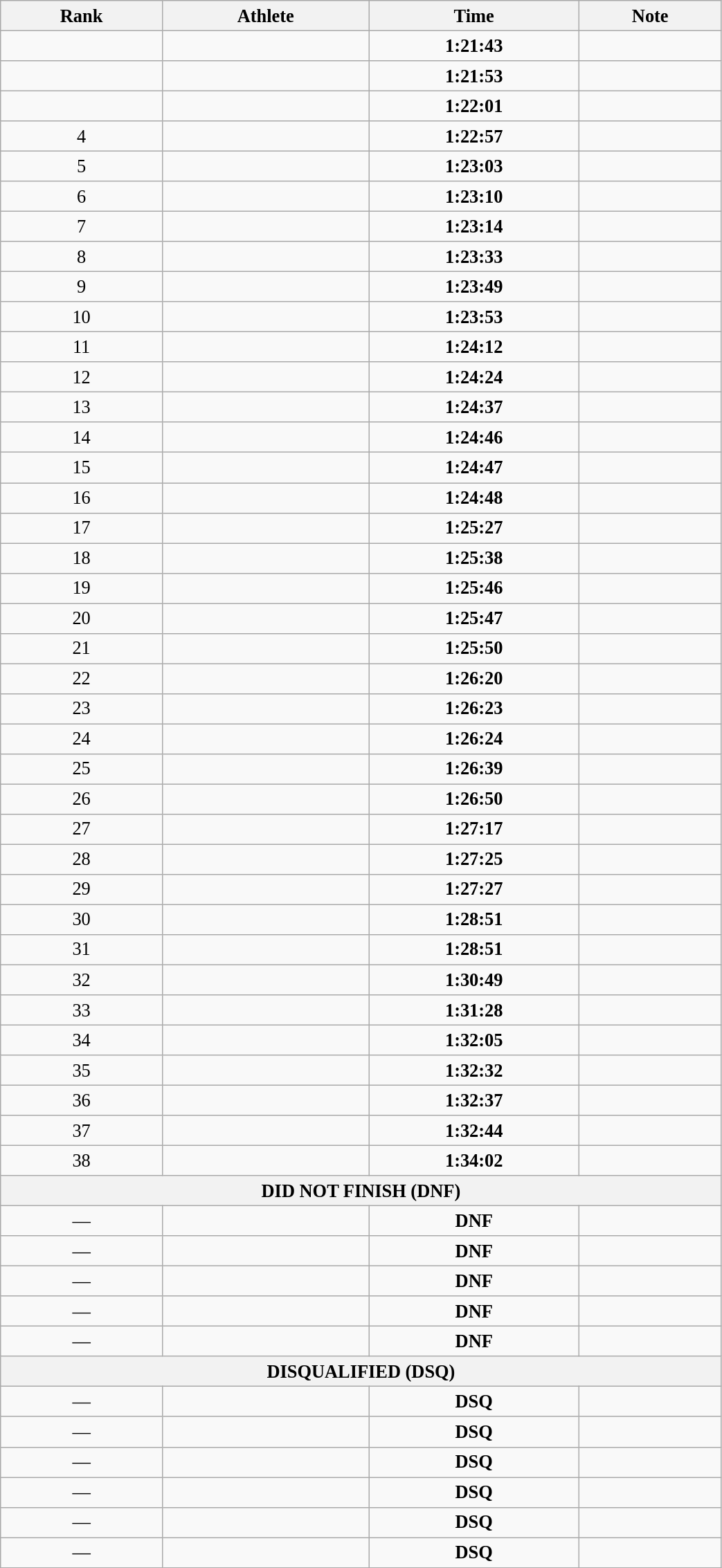<table class="wikitable" style=" text-align:center; font-size:110%;" width="55%">
<tr>
<th>Rank</th>
<th>Athlete</th>
<th>Time</th>
<th>Note</th>
</tr>
<tr>
<td></td>
<td align=left></td>
<td><strong>1:21:43</strong></td>
<td></td>
</tr>
<tr>
<td></td>
<td align=left></td>
<td><strong>1:21:53</strong></td>
<td></td>
</tr>
<tr>
<td></td>
<td align=left></td>
<td><strong>1:22:01</strong></td>
<td></td>
</tr>
<tr>
<td>4</td>
<td align=left></td>
<td><strong>1:22:57</strong></td>
<td></td>
</tr>
<tr>
<td>5</td>
<td align=left></td>
<td><strong>1:23:03</strong></td>
<td></td>
</tr>
<tr>
<td>6</td>
<td align=left></td>
<td><strong>1:23:10</strong></td>
<td></td>
</tr>
<tr>
<td>7</td>
<td align=left></td>
<td><strong>1:23:14</strong></td>
<td></td>
</tr>
<tr>
<td>8</td>
<td align=left></td>
<td><strong>1:23:33</strong></td>
<td></td>
</tr>
<tr>
<td>9</td>
<td align=left></td>
<td><strong>1:23:49</strong></td>
<td></td>
</tr>
<tr>
<td>10</td>
<td align=left></td>
<td><strong>1:23:53</strong></td>
<td></td>
</tr>
<tr>
<td>11</td>
<td align=left></td>
<td><strong>1:24:12</strong></td>
<td></td>
</tr>
<tr>
<td>12</td>
<td align=left></td>
<td><strong>1:24:24</strong></td>
<td></td>
</tr>
<tr>
<td>13</td>
<td align=left></td>
<td><strong>1:24:37</strong></td>
<td></td>
</tr>
<tr>
<td>14</td>
<td align=left></td>
<td><strong>1:24:46</strong></td>
<td></td>
</tr>
<tr>
<td>15</td>
<td align=left></td>
<td><strong>1:24:47</strong></td>
<td></td>
</tr>
<tr>
<td>16</td>
<td align=left></td>
<td><strong>1:24:48</strong></td>
<td></td>
</tr>
<tr>
<td>17</td>
<td align=left></td>
<td><strong>1:25:27</strong></td>
<td></td>
</tr>
<tr>
<td>18</td>
<td align=left></td>
<td><strong>1:25:38</strong></td>
<td></td>
</tr>
<tr>
<td>19</td>
<td align=left></td>
<td><strong>1:25:46</strong></td>
<td></td>
</tr>
<tr>
<td>20</td>
<td align=left></td>
<td><strong>1:25:47</strong></td>
<td></td>
</tr>
<tr>
<td>21</td>
<td align=left></td>
<td><strong>1:25:50</strong></td>
<td></td>
</tr>
<tr>
<td>22</td>
<td align=left></td>
<td><strong>1:26:20</strong></td>
<td></td>
</tr>
<tr>
<td>23</td>
<td align=left></td>
<td><strong>1:26:23</strong></td>
<td></td>
</tr>
<tr>
<td>24</td>
<td align=left></td>
<td><strong>1:26:24</strong></td>
<td></td>
</tr>
<tr>
<td>25</td>
<td align=left></td>
<td><strong>1:26:39</strong></td>
<td></td>
</tr>
<tr>
<td>26</td>
<td align=left></td>
<td><strong>1:26:50</strong></td>
<td></td>
</tr>
<tr>
<td>27</td>
<td align=left></td>
<td><strong>1:27:17</strong></td>
<td></td>
</tr>
<tr>
<td>28</td>
<td align=left></td>
<td><strong>1:27:25</strong></td>
<td></td>
</tr>
<tr>
<td>29</td>
<td align=left></td>
<td><strong>1:27:27</strong></td>
<td></td>
</tr>
<tr>
<td>30</td>
<td align=left></td>
<td><strong>1:28:51</strong></td>
<td></td>
</tr>
<tr>
<td>31</td>
<td align=left></td>
<td><strong>1:28:51</strong></td>
<td></td>
</tr>
<tr>
<td>32</td>
<td align=left></td>
<td><strong>1:30:49</strong></td>
<td></td>
</tr>
<tr>
<td>33</td>
<td align=left></td>
<td><strong>1:31:28</strong></td>
<td></td>
</tr>
<tr>
<td>34</td>
<td align=left></td>
<td><strong>1:32:05</strong></td>
<td></td>
</tr>
<tr>
<td>35</td>
<td align=left></td>
<td><strong>1:32:32</strong></td>
<td></td>
</tr>
<tr>
<td>36</td>
<td align=left></td>
<td><strong>1:32:37</strong></td>
<td></td>
</tr>
<tr>
<td>37</td>
<td align=left></td>
<td><strong>1:32:44</strong></td>
<td></td>
</tr>
<tr>
<td>38</td>
<td align=left></td>
<td><strong>1:34:02</strong></td>
<td></td>
</tr>
<tr>
<th colspan="4">DID NOT FINISH (DNF)</th>
</tr>
<tr>
<td>—</td>
<td align=left></td>
<td><strong>DNF </strong></td>
<td></td>
</tr>
<tr>
<td>—</td>
<td align=left></td>
<td><strong>DNF </strong></td>
<td></td>
</tr>
<tr>
<td>—</td>
<td align=left></td>
<td><strong>DNF </strong></td>
<td></td>
</tr>
<tr>
<td>—</td>
<td align=left></td>
<td><strong>DNF </strong></td>
<td></td>
</tr>
<tr>
<td>—</td>
<td align=left></td>
<td><strong>DNF </strong></td>
<td></td>
</tr>
<tr>
<th colspan="4">DISQUALIFIED (DSQ)</th>
</tr>
<tr>
<td>—</td>
<td align=left></td>
<td><strong>DSQ </strong></td>
<td></td>
</tr>
<tr>
<td>—</td>
<td align=left></td>
<td><strong>DSQ </strong></td>
<td></td>
</tr>
<tr>
<td>—</td>
<td align=left></td>
<td><strong>DSQ </strong></td>
<td></td>
</tr>
<tr>
<td>—</td>
<td align=left></td>
<td><strong>DSQ </strong></td>
<td></td>
</tr>
<tr>
<td>—</td>
<td align=left></td>
<td><strong>DSQ </strong></td>
<td></td>
</tr>
<tr>
<td>—</td>
<td align=left></td>
<td><strong>DSQ </strong></td>
<td></td>
</tr>
</table>
